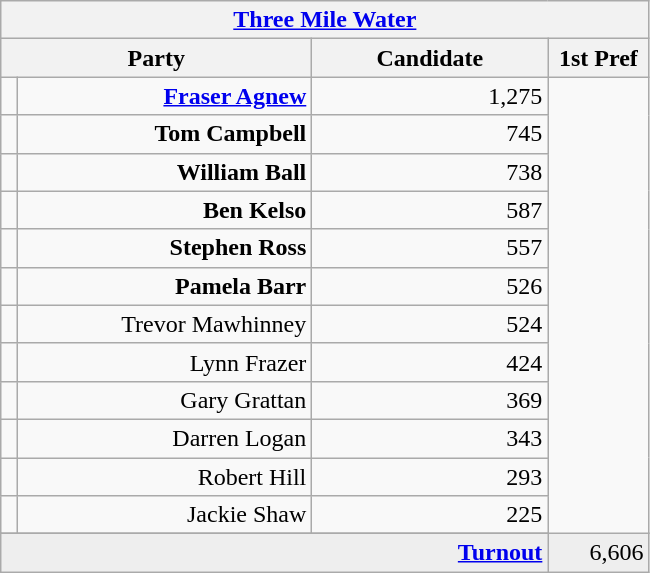<table class="wikitable">
<tr>
<th colspan="4" align="center"><a href='#'>Three Mile Water</a></th>
</tr>
<tr>
<th colspan="2" align="center" width=200>Party</th>
<th width=150>Candidate</th>
<th width=60>1st Pref</th>
</tr>
<tr>
<td></td>
<td align="right"><strong><a href='#'>Fraser Agnew</a></strong></td>
<td align="right">1,275</td>
</tr>
<tr>
<td></td>
<td align="right"><strong>Tom Campbell</strong></td>
<td align="right">745</td>
</tr>
<tr>
<td></td>
<td align="right"><strong>William Ball</strong></td>
<td align="right">738</td>
</tr>
<tr>
<td></td>
<td align="right"><strong>Ben Kelso</strong></td>
<td align="right">587</td>
</tr>
<tr>
<td></td>
<td align="right"><strong>Stephen Ross</strong></td>
<td align="right">557</td>
</tr>
<tr>
<td></td>
<td align="right"><strong>Pamela Barr</strong></td>
<td align="right">526</td>
</tr>
<tr>
<td></td>
<td align="right">Trevor Mawhinney</td>
<td align="right">524</td>
</tr>
<tr>
<td></td>
<td align="right">Lynn Frazer</td>
<td align="right">424</td>
</tr>
<tr>
<td></td>
<td align="right">Gary Grattan</td>
<td align="right">369</td>
</tr>
<tr>
<td></td>
<td align="right">Darren Logan</td>
<td align="right">343</td>
</tr>
<tr>
<td></td>
<td align="right">Robert Hill</td>
<td align="right">293</td>
</tr>
<tr>
<td></td>
<td align="right">Jackie Shaw</td>
<td align="right">225</td>
</tr>
<tr>
</tr>
<tr bgcolor="EEEEEE">
<td colspan=3 align="right"><strong><a href='#'>Turnout</a></strong></td>
<td align="right">6,606</td>
</tr>
</table>
